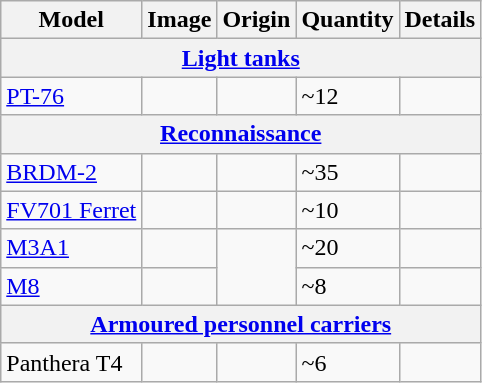<table class="wikitable">
<tr>
<th>Model</th>
<th>Image</th>
<th>Origin</th>
<th>Quantity</th>
<th>Details</th>
</tr>
<tr>
<th colspan="5"><a href='#'>Light tanks</a></th>
</tr>
<tr>
<td><a href='#'>PT-76</a></td>
<td></td>
<td></td>
<td>~12</td>
<td></td>
</tr>
<tr>
<th colspan="5"><a href='#'>Reconnaissance</a></th>
</tr>
<tr>
<td><a href='#'>BRDM-2</a></td>
<td></td>
<td></td>
<td>~35</td>
<td></td>
</tr>
<tr>
<td><a href='#'>FV701 Ferret</a></td>
<td></td>
<td></td>
<td>~10</td>
<td></td>
</tr>
<tr>
<td><a href='#'>M3A1</a></td>
<td></td>
<td rowspan="2"></td>
<td>~20</td>
<td></td>
</tr>
<tr>
<td><a href='#'>M8</a></td>
<td></td>
<td>~8</td>
<td></td>
</tr>
<tr>
<th colspan="5"><a href='#'>Armoured personnel carriers</a></th>
</tr>
<tr>
<td>Panthera T4</td>
<td></td>
<td></td>
<td>~6</td>
<td></td>
</tr>
</table>
